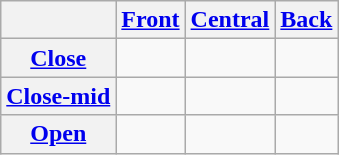<table class="wikitable" style="text-align:center">
<tr>
<th></th>
<th><a href='#'>Front</a></th>
<th><a href='#'>Central</a></th>
<th><a href='#'>Back</a></th>
</tr>
<tr>
<th><a href='#'>Close</a></th>
<td> </td>
<td></td>
<td> </td>
</tr>
<tr>
<th><a href='#'>Close-mid</a></th>
<td> </td>
<td></td>
<td> </td>
</tr>
<tr>
<th><a href='#'>Open</a></th>
<td></td>
<td> </td>
<td></td>
</tr>
</table>
